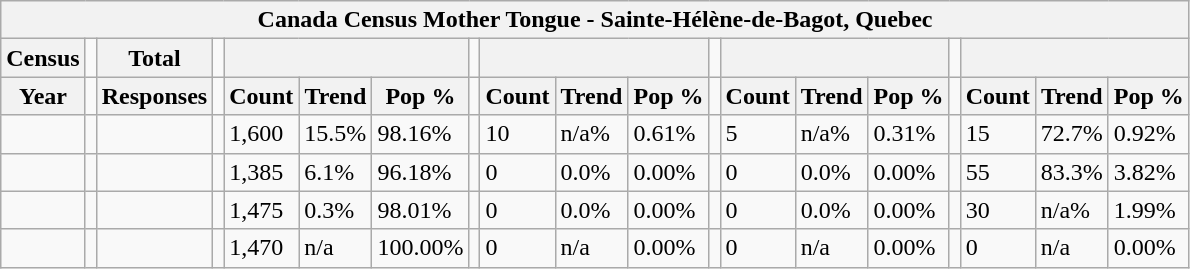<table class="wikitable">
<tr>
<th colspan="19">Canada Census Mother Tongue - Sainte-Hélène-de-Bagot, Quebec</th>
</tr>
<tr>
<th>Census</th>
<td></td>
<th>Total</th>
<td colspan="1"></td>
<th colspan="3"></th>
<td colspan="1"></td>
<th colspan="3"></th>
<td colspan="1"></td>
<th colspan="3"></th>
<td colspan="1"></td>
<th colspan="3"></th>
</tr>
<tr>
<th>Year</th>
<td></td>
<th>Responses</th>
<td></td>
<th>Count</th>
<th>Trend</th>
<th>Pop %</th>
<td></td>
<th>Count</th>
<th>Trend</th>
<th>Pop %</th>
<td></td>
<th>Count</th>
<th>Trend</th>
<th>Pop %</th>
<td></td>
<th>Count</th>
<th>Trend</th>
<th>Pop %</th>
</tr>
<tr>
<td></td>
<td></td>
<td></td>
<td></td>
<td>1,600</td>
<td> 15.5%</td>
<td>98.16%</td>
<td></td>
<td>10</td>
<td> n/a%</td>
<td>0.61%</td>
<td></td>
<td>5</td>
<td> n/a%</td>
<td>0.31%</td>
<td></td>
<td>15</td>
<td> 72.7%</td>
<td>0.92%</td>
</tr>
<tr>
<td></td>
<td></td>
<td></td>
<td></td>
<td>1,385</td>
<td> 6.1%</td>
<td>96.18%</td>
<td></td>
<td>0</td>
<td> 0.0%</td>
<td>0.00%</td>
<td></td>
<td>0</td>
<td> 0.0%</td>
<td>0.00%</td>
<td></td>
<td>55</td>
<td> 83.3%</td>
<td>3.82%</td>
</tr>
<tr>
<td></td>
<td></td>
<td></td>
<td></td>
<td>1,475</td>
<td> 0.3%</td>
<td>98.01%</td>
<td></td>
<td>0</td>
<td> 0.0%</td>
<td>0.00%</td>
<td></td>
<td>0</td>
<td> 0.0%</td>
<td>0.00%</td>
<td></td>
<td>30</td>
<td> n/a%</td>
<td>1.99%</td>
</tr>
<tr>
<td></td>
<td></td>
<td></td>
<td></td>
<td>1,470</td>
<td>n/a</td>
<td>100.00%</td>
<td></td>
<td>0</td>
<td>n/a</td>
<td>0.00%</td>
<td></td>
<td>0</td>
<td>n/a</td>
<td>0.00%</td>
<td></td>
<td>0</td>
<td>n/a</td>
<td>0.00%</td>
</tr>
</table>
